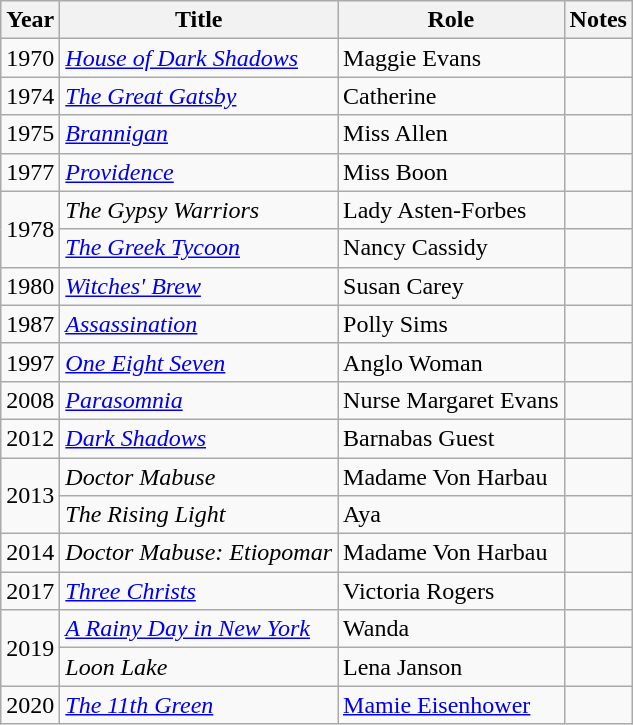<table class="wikitable sortable">
<tr>
<th>Year</th>
<th>Title</th>
<th>Role</th>
<th>Notes</th>
</tr>
<tr>
<td>1970</td>
<td><em><a href='#'>House of Dark Shadows</a></em></td>
<td>Maggie Evans</td>
<td></td>
</tr>
<tr>
<td>1974</td>
<td><em><a href='#'>The Great Gatsby</a></em></td>
<td>Catherine</td>
<td></td>
</tr>
<tr>
<td>1975</td>
<td><em><a href='#'>Brannigan</a></em></td>
<td>Miss Allen</td>
<td></td>
</tr>
<tr>
<td>1977</td>
<td><em><a href='#'>Providence</a></em></td>
<td>Miss Boon</td>
<td></td>
</tr>
<tr>
<td rowspan=2>1978</td>
<td><em>The Gypsy Warriors</em></td>
<td>Lady Asten-Forbes</td>
<td></td>
</tr>
<tr>
<td><em><a href='#'>The Greek Tycoon</a></em></td>
<td>Nancy Cassidy</td>
<td></td>
</tr>
<tr>
<td>1980</td>
<td><em><a href='#'>Witches' Brew</a></em></td>
<td>Susan Carey</td>
<td></td>
</tr>
<tr>
<td>1987</td>
<td><em><a href='#'>Assassination</a></em></td>
<td>Polly Sims</td>
<td></td>
</tr>
<tr>
<td>1997</td>
<td><em><a href='#'>One Eight Seven</a></em></td>
<td>Anglo Woman</td>
<td></td>
</tr>
<tr>
<td>2008</td>
<td><em><a href='#'>Parasomnia</a></em></td>
<td>Nurse Margaret Evans</td>
<td></td>
</tr>
<tr>
<td>2012</td>
<td><em><a href='#'>Dark Shadows</a></em></td>
<td>Barnabas Guest</td>
<td></td>
</tr>
<tr>
<td rowspan=2>2013</td>
<td><em>Doctor Mabuse</em></td>
<td>Madame Von Harbau</td>
<td></td>
</tr>
<tr>
<td><em>The Rising Light</em></td>
<td>Aya</td>
<td></td>
</tr>
<tr>
<td>2014</td>
<td><em>Doctor Mabuse: Etiopomar</em></td>
<td>Madame Von Harbau</td>
<td></td>
</tr>
<tr>
<td>2017</td>
<td><em><a href='#'>Three Christs</a></em></td>
<td>Victoria Rogers</td>
<td></td>
</tr>
<tr>
<td rowspan=2>2019</td>
<td><em><a href='#'>A Rainy Day in New York</a></em></td>
<td>Wanda</td>
<td></td>
</tr>
<tr>
<td><em>Loon Lake</em></td>
<td>Lena Janson</td>
<td></td>
</tr>
<tr>
<td>2020</td>
<td><em><a href='#'>The 11th Green</a></em></td>
<td><a href='#'>Mamie Eisenhower</a></td>
<td></td>
</tr>
</table>
